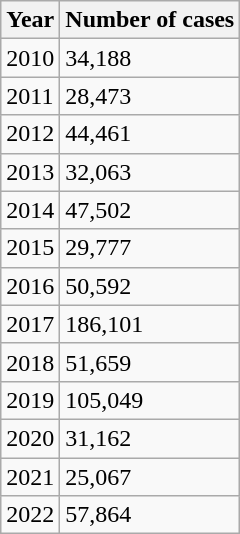<table class="wikitable sortable">
<tr>
<th scope="row">Year</th>
<th scope="row">Number of cases</th>
</tr>
<tr>
<td>2010</td>
<td>34,188</td>
</tr>
<tr>
<td>2011</td>
<td>28,473</td>
</tr>
<tr>
<td>2012</td>
<td>44,461</td>
</tr>
<tr>
<td>2013</td>
<td>32,063</td>
</tr>
<tr>
<td>2014</td>
<td>47,502</td>
</tr>
<tr>
<td>2015</td>
<td>29,777</td>
</tr>
<tr>
<td>2016</td>
<td>50,592</td>
</tr>
<tr>
<td>2017</td>
<td>186,101</td>
</tr>
<tr>
<td>2018</td>
<td>51,659</td>
</tr>
<tr>
<td>2019</td>
<td>105,049</td>
</tr>
<tr>
<td>2020</td>
<td>31,162</td>
</tr>
<tr>
<td>2021</td>
<td>25,067</td>
</tr>
<tr>
<td>2022</td>
<td>57,864</td>
</tr>
</table>
